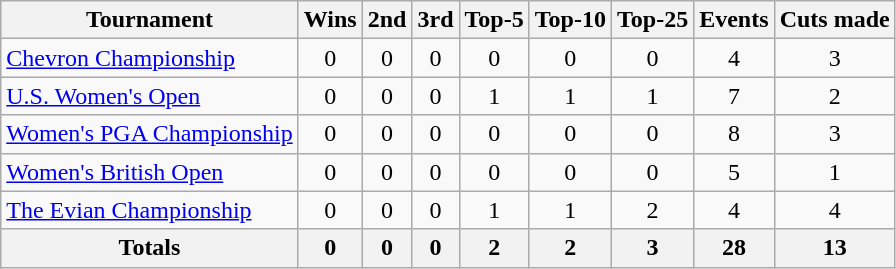<table class=wikitable style=text-align:center>
<tr>
<th>Tournament</th>
<th>Wins</th>
<th>2nd</th>
<th>3rd</th>
<th>Top-5</th>
<th>Top-10</th>
<th>Top-25</th>
<th>Events</th>
<th>Cuts made</th>
</tr>
<tr>
<td align=left><a href='#'>Chevron Championship</a></td>
<td>0</td>
<td>0</td>
<td>0</td>
<td>0</td>
<td>0</td>
<td>0</td>
<td>4</td>
<td>3</td>
</tr>
<tr>
<td align=left><a href='#'>U.S. Women's Open</a></td>
<td>0</td>
<td>0</td>
<td>0</td>
<td>1</td>
<td>1</td>
<td>1</td>
<td>7</td>
<td>2</td>
</tr>
<tr>
<td align=left><a href='#'>Women's PGA Championship</a></td>
<td>0</td>
<td>0</td>
<td>0</td>
<td>0</td>
<td>0</td>
<td>0</td>
<td>8</td>
<td>3</td>
</tr>
<tr>
<td align=left><a href='#'>Women's British Open</a></td>
<td>0</td>
<td>0</td>
<td>0</td>
<td>0</td>
<td>0</td>
<td>0</td>
<td>5</td>
<td>1</td>
</tr>
<tr>
<td align=left><a href='#'>The Evian Championship</a></td>
<td>0</td>
<td>0</td>
<td>0</td>
<td>1</td>
<td>1</td>
<td>2</td>
<td>4</td>
<td>4</td>
</tr>
<tr>
<th>Totals</th>
<th>0</th>
<th>0</th>
<th>0</th>
<th>2</th>
<th>2</th>
<th>3</th>
<th>28</th>
<th>13</th>
</tr>
</table>
